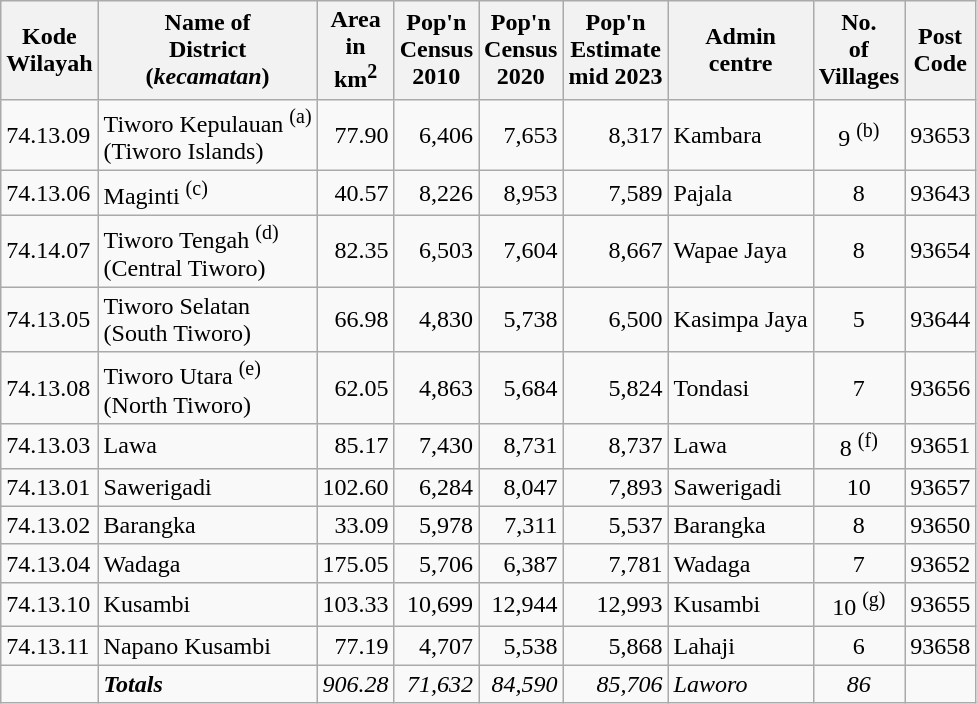<table class="sortable wikitable">
<tr>
<th>Kode <br>Wilayah</th>
<th>Name of<br>District<br>(<em>kecamatan</em>)</th>
<th>Area <br>in<br> km<sup>2</sup></th>
<th>Pop'n<br>Census<br>2010</th>
<th>Pop'n<br>Census<br>2020</th>
<th>Pop'n<br>Estimate<br>mid 2023</th>
<th>Admin<br>centre</th>
<th>No.<br>of<br>Villages</th>
<th>Post<br>Code</th>
</tr>
<tr>
<td>74.13.09</td>
<td>Tiworo Kepulauan <sup>(a)</sup> <br>(Tiworo Islands)</td>
<td align="right">77.90</td>
<td align="right">6,406</td>
<td align="right">7,653</td>
<td align="right">8,317</td>
<td>Kambara</td>
<td align="center">9 <sup>(b)</sup></td>
<td align="right">93653</td>
</tr>
<tr>
<td>74.13.06</td>
<td>Maginti <sup>(c)</sup></td>
<td align="right">40.57</td>
<td align="right">8,226</td>
<td align="right">8,953</td>
<td align="right">7,589</td>
<td>Pajala</td>
<td align="center">8</td>
<td align="right">93643</td>
</tr>
<tr>
<td>74.14.07</td>
<td>Tiworo Tengah <sup>(d)</sup> <br>(Central Tiworo)</td>
<td align="right">82.35</td>
<td align="right">6,503</td>
<td align="right">7,604</td>
<td align="right">8,667</td>
<td>Wapae Jaya</td>
<td align="center">8</td>
<td align="right">93654</td>
</tr>
<tr>
<td>74.13.05</td>
<td>Tiworo Selatan <br>(South Tiworo)</td>
<td align="right">66.98</td>
<td align="right">4,830</td>
<td align="right">5,738</td>
<td align="right">6,500</td>
<td>Kasimpa Jaya</td>
<td align="center">5</td>
<td align="right">93644</td>
</tr>
<tr>
<td>74.13.08</td>
<td>Tiworo Utara <sup>(e)</sup> <br>(North Tiworo)</td>
<td align="right">62.05</td>
<td align="right">4,863</td>
<td align="right">5,684</td>
<td align="right">5,824</td>
<td>Tondasi</td>
<td align="center">7</td>
<td align="right">93656</td>
</tr>
<tr>
<td>74.13.03</td>
<td>Lawa</td>
<td align="right">85.17</td>
<td align="right">7,430</td>
<td align="right">8,731</td>
<td align="right">8,737</td>
<td>Lawa</td>
<td align="center">8 <sup>(f)</sup></td>
<td align="right">93651</td>
</tr>
<tr>
<td>74.13.01</td>
<td>Sawerigadi</td>
<td align="right">102.60</td>
<td align="right">6,284</td>
<td align="right">8,047</td>
<td align="right">7,893</td>
<td>Sawerigadi</td>
<td align="center">10</td>
<td align="right">93657</td>
</tr>
<tr>
<td>74.13.02</td>
<td>Barangka</td>
<td align="right">33.09</td>
<td align="right">5,978</td>
<td align="right">7,311</td>
<td align="right">5,537</td>
<td>Barangka</td>
<td align="center">8</td>
<td align="right">93650</td>
</tr>
<tr>
<td>74.13.04</td>
<td>Wadaga</td>
<td align="right">175.05</td>
<td align="right">5,706</td>
<td align="right">6,387</td>
<td align="right">7,781</td>
<td>Wadaga</td>
<td align="center">7</td>
<td align="right">93652</td>
</tr>
<tr>
<td>74.13.10</td>
<td>Kusambi</td>
<td align="right">103.33</td>
<td align="right">10,699</td>
<td align="right">12,944</td>
<td align="right">12,993</td>
<td>Kusambi</td>
<td align="center">10 <sup>(g)</sup></td>
<td align="right">93655</td>
</tr>
<tr>
<td>74.13.11</td>
<td>Napano Kusambi</td>
<td align="right">77.19</td>
<td align="right">4,707</td>
<td align="right">5,538</td>
<td align="right">5,868</td>
<td>Lahaji</td>
<td align="center">6</td>
<td align="right">93658</td>
</tr>
<tr>
<td></td>
<td><strong><em>Totals</em></strong></td>
<td align="right"><em>906.28</em></td>
<td align="right"><em>71,632</em></td>
<td align="right"><em>84,590</em></td>
<td align="right"><em>85,706</em></td>
<td><em>Laworo</em></td>
<td align="center"><em>86</em></td>
<td></td>
</tr>
</table>
